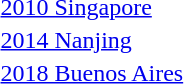<table>
<tr>
<td><a href='#'>2010 Singapore</a></td>
<td></td>
<td></td>
<td></td>
</tr>
<tr>
<td><a href='#'>2014 Nanjing</a></td>
<td></td>
<td></td>
<td></td>
</tr>
<tr>
<td><a href='#'>2018 Buenos Aires</a></td>
<td></td>
<td></td>
<td></td>
</tr>
</table>
